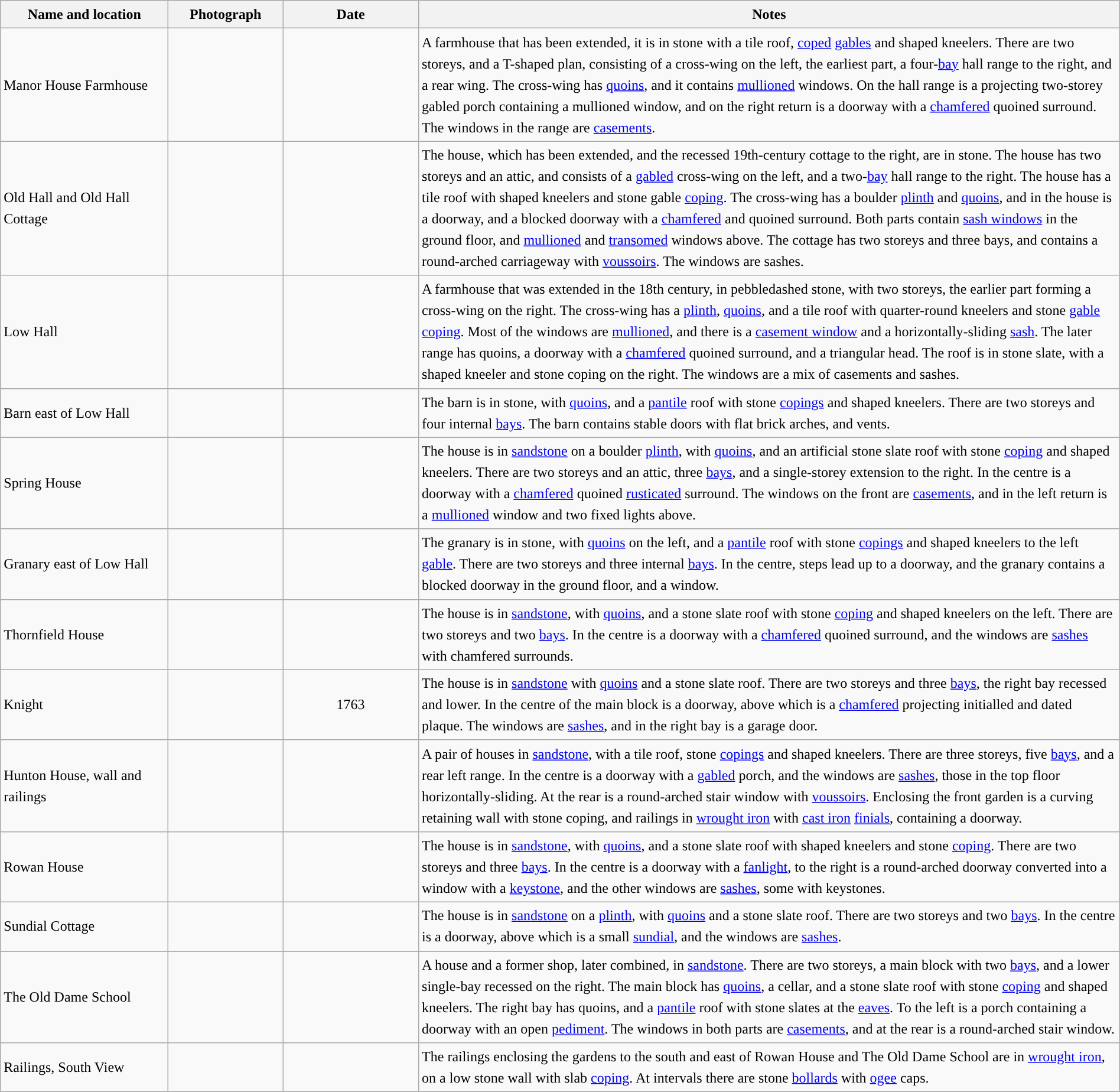<table class="wikitable sortable plainrowheaders" style="width:100%;border:0px;text-align:left;line-height:150%;">
<tr>
<th scope="col"  style="width:150px">Name and location</th>
<th scope="col"  style="width:100px" class="unsortable">Photograph</th>
<th scope="col"  style="width:120px">Date</th>
<th scope="col"  style="width:650px" class ="unsortable">Notes</th>
</tr>
<tr>
<td>Manor House Farmhouse<br><small></small></td>
<td></td>
<td align="center"></td>
<td>A farmhouse that has been extended, it is in stone with a tile roof, <a href='#'>coped</a> <a href='#'>gables</a> and shaped kneelers. There are two storeys, and a T-shaped plan, consisting of a cross-wing on the left, the earliest part, a four-<a href='#'>bay</a> hall range to the right, and a rear wing. The cross-wing has <a href='#'>quoins</a>, and it contains <a href='#'>mullioned</a> windows. On the hall range is a projecting two-storey gabled porch containing a mullioned window, and on the right return is a doorway with a <a href='#'>chamfered</a> quoined surround. The windows in the range are <a href='#'>casements</a>.</td>
</tr>
<tr>
<td>Old Hall and Old Hall Cottage<br><small></small></td>
<td></td>
<td align="center"></td>
<td>The house, which has been extended, and the recessed 19th-century cottage to the right, are in stone. The house has two storeys and an attic, and consists of a <a href='#'>gabled</a> cross-wing on the left, and a two-<a href='#'>bay</a> hall range to the right. The house has a tile roof with shaped kneelers and stone gable <a href='#'>coping</a>. The cross-wing has a boulder <a href='#'>plinth</a> and <a href='#'>quoins</a>, and in the house is a doorway, and a blocked doorway with a <a href='#'>chamfered</a> and quoined surround.  Both parts contain <a href='#'>sash windows</a> in the ground floor, and <a href='#'>mullioned</a> and <a href='#'>transomed</a> windows above. The cottage has two storeys and three bays, and contains a round-arched carriageway with <a href='#'>voussoirs</a>. The windows are sashes.</td>
</tr>
<tr>
<td>Low Hall<br><small></small></td>
<td></td>
<td align="center"></td>
<td>A farmhouse that was extended in the 18th century, in pebbledashed stone, with two storeys, the earlier part forming a cross-wing on the right. The cross-wing has a <a href='#'>plinth</a>, <a href='#'>quoins</a>, and a tile roof with quarter-round kneelers and stone <a href='#'>gable</a> <a href='#'>coping</a>. Most of the windows are <a href='#'>mullioned</a>, and there is a <a href='#'>casement window</a> and a horizontally-sliding <a href='#'>sash</a>.  The later range has quoins, a doorway with a <a href='#'>chamfered</a> quoined surround, and a triangular head. The roof is in stone slate, with a shaped kneeler and stone coping on the right. The windows are a mix of casements and sashes.</td>
</tr>
<tr>
<td>Barn east of Low Hall<br><small></small></td>
<td></td>
<td align="center"></td>
<td>The barn is in stone, with <a href='#'>quoins</a>, and a <a href='#'>pantile</a> roof with stone <a href='#'>copings</a> and shaped kneelers. There are two storeys and four internal <a href='#'>bays</a>. The barn contains stable doors with flat brick arches, and vents.</td>
</tr>
<tr>
<td>Spring House<br><small></small></td>
<td></td>
<td align="center"></td>
<td>The house is in <a href='#'>sandstone</a> on a boulder <a href='#'>plinth</a>, with <a href='#'>quoins</a>, and an artificial stone slate roof with stone <a href='#'>coping</a> and shaped kneelers. There are two storeys and an attic, three <a href='#'>bays</a>, and a single-storey extension to the right. In the centre is a doorway with a <a href='#'>chamfered</a> quoined <a href='#'>rusticated</a> surround. The windows on the front are <a href='#'>casements</a>, and in the left return is a <a href='#'>mullioned</a> window and two fixed lights above.</td>
</tr>
<tr>
<td>Granary east of Low Hall<br><small></small></td>
<td></td>
<td align="center"></td>
<td>The granary is in stone, with <a href='#'>quoins</a> on the left, and a <a href='#'>pantile</a> roof with stone <a href='#'>copings</a> and shaped kneelers to the left <a href='#'>gable</a>. There are two storeys and three internal <a href='#'>bays</a>. In the centre, steps lead up to a doorway, and the granary contains a blocked doorway in the ground floor, and a window.</td>
</tr>
<tr>
<td>Thornfield House<br><small></small></td>
<td></td>
<td align="center"></td>
<td>The house is in <a href='#'>sandstone</a>, with <a href='#'>quoins</a>, and a stone slate roof with stone <a href='#'>coping</a> and shaped kneelers on the left. There are two storeys and two <a href='#'>bays</a>. In the centre is a doorway with a <a href='#'>chamfered</a> quoined surround, and the windows are <a href='#'>sashes</a> with chamfered surrounds.</td>
</tr>
<tr>
<td>Knight<br><small></small></td>
<td></td>
<td align="center">1763</td>
<td>The house is in <a href='#'>sandstone</a> with <a href='#'>quoins</a> and a stone slate roof. There are two storeys and three <a href='#'>bays</a>, the right bay recessed and lower. In the centre of the main block is a doorway, above which is a <a href='#'>chamfered</a> projecting initialled and dated plaque. The windows are <a href='#'>sashes</a>, and in the right bay is a garage door.</td>
</tr>
<tr>
<td>Hunton House, wall and railings<br><small></small></td>
<td></td>
<td align="center"></td>
<td>A pair of houses in <a href='#'>sandstone</a>, with a tile roof, stone <a href='#'>copings</a> and shaped kneelers. There are three storeys, five <a href='#'>bays</a>, and a rear left range. In the centre is a doorway with a <a href='#'>gabled</a> porch, and the windows are <a href='#'>sashes</a>, those in the top floor horizontally-sliding. At the rear is a round-arched stair window with <a href='#'>voussoirs</a>. Enclosing the front garden is a curving retaining wall with stone coping, and railings in <a href='#'>wrought iron</a> with <a href='#'>cast iron</a> <a href='#'>finials</a>, containing a doorway.</td>
</tr>
<tr>
<td>Rowan House<br><small></small></td>
<td></td>
<td align="center"></td>
<td>The house is in <a href='#'>sandstone</a>, with <a href='#'>quoins</a>, and a stone slate roof with shaped kneelers and stone <a href='#'>coping</a>. There are two storeys and three <a href='#'>bays</a>. In the centre is a doorway with a <a href='#'>fanlight</a>, to the right is a round-arched doorway converted into a window with a <a href='#'>keystone</a>, and the other windows are <a href='#'>sashes</a>, some with keystones.</td>
</tr>
<tr>
<td>Sundial Cottage<br><small></small></td>
<td></td>
<td align="center"></td>
<td>The house is in <a href='#'>sandstone</a> on a <a href='#'>plinth</a>, with <a href='#'>quoins</a> and a stone slate roof. There are two storeys and two <a href='#'>bays</a>. In the centre is a doorway, above which is a small <a href='#'>sundial</a>, and the windows are <a href='#'>sashes</a>.</td>
</tr>
<tr>
<td>The Old Dame School<br><small></small></td>
<td></td>
<td align="center"></td>
<td>A house and a former shop, later combined, in <a href='#'>sandstone</a>. There are two storeys, a main block with two <a href='#'>bays</a>, and a lower single-bay recessed on the right. The main block has <a href='#'>quoins</a>, a cellar, and a stone slate roof with stone <a href='#'>coping</a> and shaped kneelers. The right bay has quoins, and a <a href='#'>pantile</a> roof with stone slates at the <a href='#'>eaves</a>. To the left is a porch containing a doorway with an open <a href='#'>pediment</a>. The windows in both parts are <a href='#'>casements</a>, and at the rear is a round-arched stair window.</td>
</tr>
<tr>
<td>Railings, South View<br><small></small></td>
<td></td>
<td align="center"></td>
<td>The railings enclosing the gardens to the south and east of Rowan House and The Old Dame School are in <a href='#'>wrought iron</a>, on a low stone wall with slab <a href='#'>coping</a>. At intervals there are stone <a href='#'>bollards</a> with <a href='#'>ogee</a> caps.</td>
</tr>
<tr>
</tr>
</table>
